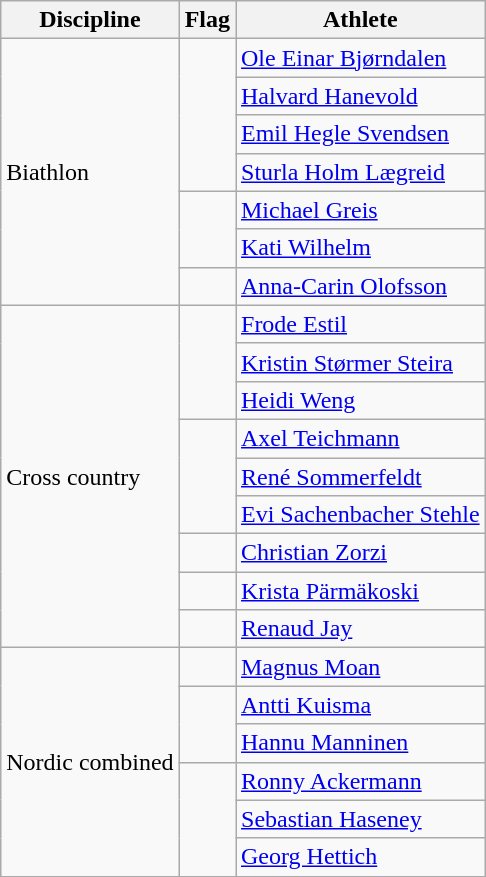<table class="wikitable" border="1">
<tr>
<th>Discipline</th>
<th>Flag</th>
<th>Athlete</th>
</tr>
<tr>
<td rowspan=7>Biathlon</td>
<td rowspan=4></td>
<td><a href='#'>Ole Einar Bjørndalen</a></td>
</tr>
<tr>
<td><a href='#'>Halvard Hanevold</a></td>
</tr>
<tr>
<td><a href='#'>Emil Hegle Svendsen</a></td>
</tr>
<tr>
<td><a href='#'>Sturla Holm Lægreid</a></td>
</tr>
<tr>
<td rowspan=2></td>
<td><a href='#'>Michael Greis</a></td>
</tr>
<tr>
<td><a href='#'>Kati Wilhelm</a></td>
</tr>
<tr>
<td></td>
<td><a href='#'>Anna-Carin Olofsson</a></td>
</tr>
<tr>
<td rowspan=9>Cross country</td>
<td rowspan=3></td>
<td><a href='#'>Frode Estil</a></td>
</tr>
<tr>
<td><a href='#'>Kristin Størmer Steira</a></td>
</tr>
<tr>
<td><a href='#'>Heidi Weng</a></td>
</tr>
<tr>
<td rowspan=3></td>
<td><a href='#'>Axel Teichmann</a></td>
</tr>
<tr>
<td><a href='#'>René Sommerfeldt</a></td>
</tr>
<tr>
<td><a href='#'>Evi Sachenbacher Stehle</a></td>
</tr>
<tr>
<td></td>
<td><a href='#'>Christian Zorzi</a></td>
</tr>
<tr>
<td></td>
<td><a href='#'>Krista Pärmäkoski</a></td>
</tr>
<tr>
<td></td>
<td><a href='#'>Renaud Jay</a></td>
</tr>
<tr>
<td rowspan=6>Nordic combined</td>
<td></td>
<td><a href='#'>Magnus Moan</a></td>
</tr>
<tr>
<td rowspan=2></td>
<td><a href='#'>Antti Kuisma</a></td>
</tr>
<tr>
<td><a href='#'>Hannu Manninen</a></td>
</tr>
<tr>
<td rowspan=3></td>
<td><a href='#'>Ronny Ackermann</a></td>
</tr>
<tr>
<td><a href='#'>Sebastian Haseney</a></td>
</tr>
<tr>
<td><a href='#'>Georg Hettich</a></td>
</tr>
</table>
